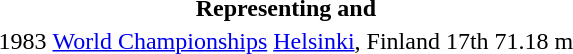<table>
<tr>
<th colspan="5">Representing  and </th>
</tr>
<tr>
<td>1983</td>
<td><a href='#'>World Championships</a></td>
<td><a href='#'>Helsinki</a>, Finland</td>
<td>17th</td>
<td>71.18 m</td>
</tr>
</table>
